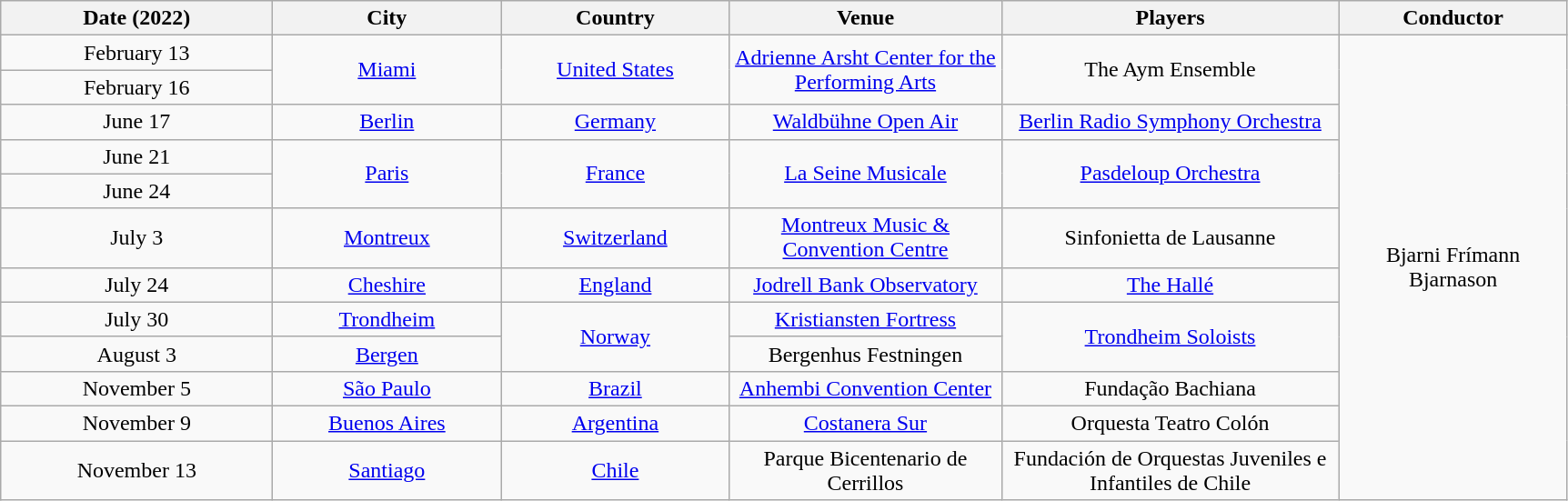<table class="wikitable plainrowheaders" style="text-align: center;">
<tr>
<th scope="col" style="width:12em;">Date (2022)</th>
<th scope="col" style="width:10em;">City</th>
<th scope="col" style="width:10em;">Country</th>
<th scope="col" style="width:12em;">Venue</th>
<th scope="col" style="width:15em;">Players</th>
<th scope="col" style="width:10em;">Conductor</th>
</tr>
<tr>
<td>February 13</td>
<td rowspan="2"><a href='#'>Miami</a></td>
<td rowspan="2"><a href='#'>United States</a></td>
<td rowspan="2"><a href='#'>Adrienne Arsht Center for the Performing Arts</a></td>
<td rowspan="2">The Aym Ensemble</td>
<td rowspan="12">Bjarni Frímann Bjarnason</td>
</tr>
<tr>
<td>February 16</td>
</tr>
<tr>
<td>June 17</td>
<td><a href='#'>Berlin</a></td>
<td><a href='#'>Germany</a></td>
<td><a href='#'>Waldbühne Open Air</a></td>
<td><a href='#'>Berlin Radio Symphony Orchestra</a></td>
</tr>
<tr>
<td>June 21</td>
<td rowspan="2"><a href='#'>Paris</a></td>
<td rowspan="2"><a href='#'>France</a></td>
<td rowspan="2"><a href='#'>La Seine Musicale</a></td>
<td rowspan="2"><a href='#'>Pasdeloup Orchestra</a></td>
</tr>
<tr>
<td>June 24</td>
</tr>
<tr>
<td>July 3</td>
<td><a href='#'>Montreux</a></td>
<td><a href='#'>Switzerland</a></td>
<td><a href='#'>Montreux Music & Convention Centre</a></td>
<td>Sinfonietta de Lausanne</td>
</tr>
<tr>
<td>July 24</td>
<td><a href='#'>Cheshire</a></td>
<td><a href='#'>England</a></td>
<td><a href='#'>Jodrell Bank Observatory</a></td>
<td><a href='#'>The Hallé</a></td>
</tr>
<tr>
<td>July 30</td>
<td><a href='#'>Trondheim</a></td>
<td rowspan="2"><a href='#'>Norway</a></td>
<td><a href='#'>Kristiansten Fortress</a></td>
<td rowspan="2"><a href='#'>Trondheim Soloists</a></td>
</tr>
<tr>
<td>August 3</td>
<td><a href='#'>Bergen</a></td>
<td>Bergenhus Festningen</td>
</tr>
<tr>
<td>November 5</td>
<td><a href='#'>São Paulo</a></td>
<td><a href='#'>Brazil</a></td>
<td><a href='#'>Anhembi Convention Center</a></td>
<td>Fundação Bachiana</td>
</tr>
<tr>
<td>November 9</td>
<td><a href='#'>Buenos Aires</a></td>
<td><a href='#'>Argentina</a></td>
<td><a href='#'>Costanera Sur</a></td>
<td>Orquesta Teatro Colón</td>
</tr>
<tr>
<td>November 13</td>
<td><a href='#'>Santiago</a></td>
<td><a href='#'>Chile</a></td>
<td>Parque Bicentenario de Cerrillos</td>
<td>Fundación de Orquestas Juveniles e Infantiles de Chile</td>
</tr>
</table>
